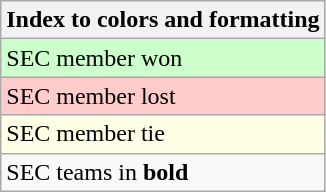<table class="wikitable">
<tr>
<th>Index to colors and formatting</th>
</tr>
<tr bgcolor=#ccffcc>
<td>SEC member won</td>
</tr>
<tr bgcolor=#ffcccc>
<td>SEC member lost</td>
</tr>
<tr bgcolor=#ffffe6>
<td>SEC member tie</td>
</tr>
<tr>
<td>SEC teams in <strong>bold</strong></td>
</tr>
</table>
